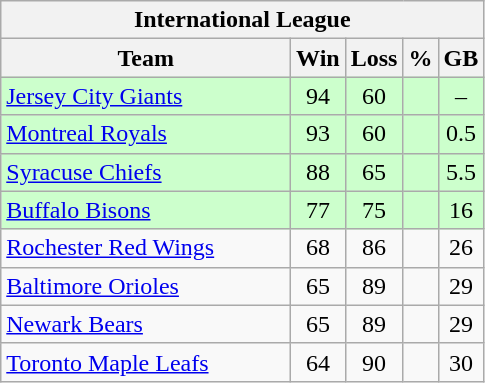<table class="wikitable">
<tr>
<th colspan="5">International League</th>
</tr>
<tr>
<th width="60%">Team</th>
<th>Win</th>
<th>Loss</th>
<th>%</th>
<th>GB</th>
</tr>
<tr align=center bgcolor=ccffcc>
<td align=left><a href='#'>Jersey City Giants</a></td>
<td>94</td>
<td>60</td>
<td></td>
<td>–</td>
</tr>
<tr align=center bgcolor=ccffcc>
<td align=left><a href='#'>Montreal Royals</a></td>
<td>93</td>
<td>60</td>
<td></td>
<td>0.5</td>
</tr>
<tr align=center bgcolor=ccffcc>
<td align=left><a href='#'>Syracuse Chiefs</a></td>
<td>88</td>
<td>65</td>
<td></td>
<td>5.5</td>
</tr>
<tr align=center bgcolor=ccffcc>
<td align=left><a href='#'>Buffalo Bisons</a></td>
<td>77</td>
<td>75</td>
<td></td>
<td>16</td>
</tr>
<tr align=center>
<td align=left><a href='#'>Rochester Red Wings</a></td>
<td>68</td>
<td>86</td>
<td></td>
<td>26</td>
</tr>
<tr align=center>
<td align=left><a href='#'>Baltimore Orioles</a></td>
<td>65</td>
<td>89</td>
<td></td>
<td>29</td>
</tr>
<tr align=center>
<td align=left><a href='#'>Newark Bears</a></td>
<td>65</td>
<td>89</td>
<td></td>
<td>29</td>
</tr>
<tr align=center>
<td align=left><a href='#'>Toronto Maple Leafs</a></td>
<td>64</td>
<td>90</td>
<td></td>
<td>30</td>
</tr>
</table>
